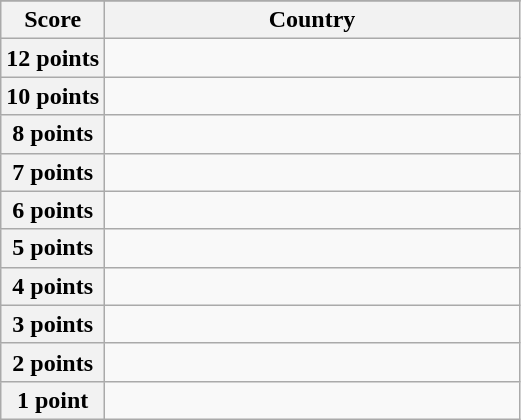<table class="wikitable">
<tr>
</tr>
<tr>
<th scope="col" width="20%">Score</th>
<th scope="col">Country</th>
</tr>
<tr>
<th scope="row">12 points</th>
<td></td>
</tr>
<tr>
<th scope="row">10 points</th>
<td></td>
</tr>
<tr>
<th scope="row">8 points</th>
<td></td>
</tr>
<tr>
<th scope="row">7 points</th>
<td></td>
</tr>
<tr>
<th scope="row">6 points</th>
<td></td>
</tr>
<tr>
<th scope="row">5 points</th>
<td></td>
</tr>
<tr>
<th scope="row">4 points</th>
<td></td>
</tr>
<tr>
<th scope="row">3 points</th>
<td></td>
</tr>
<tr>
<th scope="row">2 points</th>
<td></td>
</tr>
<tr>
<th scope="row">1 point</th>
<td></td>
</tr>
</table>
